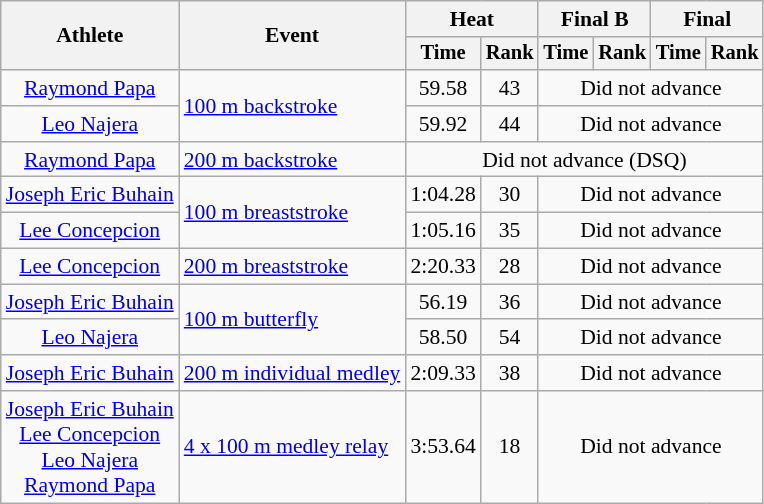<table class=wikitable style="font-size:90%">
<tr>
<th rowspan="2">Athlete</th>
<th rowspan="2">Event</th>
<th colspan="2">Heat</th>
<th colspan="2">Final B</th>
<th colspan="2">Final</th>
</tr>
<tr style="font-size:95%">
<th>Time</th>
<th>Rank</th>
<th>Time</th>
<th>Rank</th>
<th>Time</th>
<th>Rank</th>
</tr>
<tr align=center>
<td><a href='#'>Raymond Papa</a></td>
<td align=left rowspan=2><a href='#'>100 m backstroke</a></td>
<td>59.58</td>
<td>43</td>
<td colspan=6>Did not advance</td>
</tr>
<tr align=center>
<td><a href='#'>Leo Najera</a></td>
<td>59.92</td>
<td>44</td>
<td colspan=6>Did not advance</td>
</tr>
<tr align=center>
<td><a href='#'>Raymond Papa</a></td>
<td align=left><a href='#'>200 m backstroke</a></td>
<td colspan=8>Did not advance (DSQ)</td>
</tr>
<tr align=center>
<td><a href='#'>Joseph Eric Buhain</a></td>
<td align=left rowspan=2><a href='#'>100 m breaststroke</a></td>
<td>1:04.28</td>
<td>30</td>
<td colspan=6>Did not advance</td>
</tr>
<tr align=center>
<td><a href='#'>Lee Concepcion</a></td>
<td>1:05.16</td>
<td>35</td>
<td colspan=6>Did not advance</td>
</tr>
<tr align=center>
<td><a href='#'>Lee Concepcion</a></td>
<td align=left><a href='#'>200 m breaststroke</a></td>
<td>2:20.33</td>
<td>28</td>
<td colspan=6>Did not advance</td>
</tr>
<tr align=center>
<td><a href='#'>Joseph Eric Buhain</a></td>
<td align=left rowspan=2><a href='#'>100 m butterfly</a></td>
<td>56.19</td>
<td>36</td>
<td colspan=6>Did not advance</td>
</tr>
<tr align=center>
<td><a href='#'>Leo Najera</a></td>
<td>58.50</td>
<td>54</td>
<td colspan=6>Did not advance</td>
</tr>
<tr align=center>
<td><a href='#'>Joseph Eric Buhain</a></td>
<td align=left><a href='#'>200 m individual medley</a></td>
<td>2:09.33</td>
<td>38</td>
<td colspan=6>Did not advance</td>
</tr>
<tr align=center>
<td><a href='#'>Joseph Eric Buhain</a><br><a href='#'>Lee Concepcion</a><br><a href='#'>Leo Najera</a><br><a href='#'>Raymond Papa</a></td>
<td align=left><a href='#'>4 x 100 m medley relay</a></td>
<td>3:53.64</td>
<td>18</td>
<td colspan=6>Did not advance</td>
</tr>
</table>
